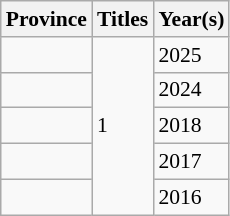<table class="wikitable" style="font-size:90%">
<tr>
<th>Province</th>
<th>Titles</th>
<th>Year(s)</th>
</tr>
<tr>
<td></td>
<td rowspan="5">1</td>
<td>2025</td>
</tr>
<tr>
<td></td>
<td>2024</td>
</tr>
<tr>
<td></td>
<td>2018</td>
</tr>
<tr>
<td></td>
<td>2017</td>
</tr>
<tr>
<td></td>
<td>2016</td>
</tr>
</table>
